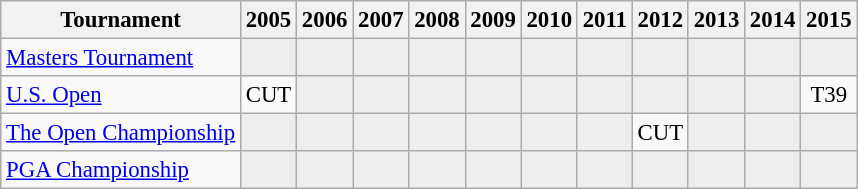<table class="wikitable" style="font-size:95%;text-align:center;">
<tr>
<th>Tournament</th>
<th>2005</th>
<th>2006</th>
<th>2007</th>
<th>2008</th>
<th>2009</th>
<th>2010</th>
<th>2011</th>
<th>2012</th>
<th>2013</th>
<th>2014</th>
<th>2015</th>
</tr>
<tr>
<td align=left><a href='#'>Masters Tournament</a></td>
<td style="background:#eeeeee;"></td>
<td style="background:#eeeeee;"></td>
<td style="background:#eeeeee;"></td>
<td style="background:#eeeeee;"></td>
<td style="background:#eeeeee;"></td>
<td style="background:#eeeeee;"></td>
<td style="background:#eeeeee;"></td>
<td style="background:#eeeeee;"></td>
<td style="background:#eeeeee;"></td>
<td style="background:#eeeeee;"></td>
<td style="background:#eeeeee;"></td>
</tr>
<tr>
<td align=left><a href='#'>U.S. Open</a></td>
<td>CUT</td>
<td style="background:#eeeeee;"></td>
<td style="background:#eeeeee;"></td>
<td style="background:#eeeeee;"></td>
<td style="background:#eeeeee;"></td>
<td style="background:#eeeeee;"></td>
<td style="background:#eeeeee;"></td>
<td style="background:#eeeeee;"></td>
<td style="background:#eeeeee;"></td>
<td style="background:#eeeeee;"></td>
<td>T39</td>
</tr>
<tr>
<td align=left><a href='#'>The Open Championship</a></td>
<td style="background:#eeeeee;"></td>
<td style="background:#eeeeee;"></td>
<td style="background:#eeeeee;"></td>
<td style="background:#eeeeee;"></td>
<td style="background:#eeeeee;"></td>
<td style="background:#eeeeee;"></td>
<td style="background:#eeeeee;"></td>
<td>CUT</td>
<td style="background:#eeeeee;"></td>
<td style="background:#eeeeee;"></td>
<td style="background:#eeeeee;"></td>
</tr>
<tr>
<td align=left><a href='#'>PGA Championship</a></td>
<td style="background:#eeeeee;"></td>
<td style="background:#eeeeee;"></td>
<td style="background:#eeeeee;"></td>
<td style="background:#eeeeee;"></td>
<td style="background:#eeeeee;"></td>
<td style="background:#eeeeee;"></td>
<td style="background:#eeeeee;"></td>
<td style="background:#eeeeee;"></td>
<td style="background:#eeeeee;"></td>
<td style="background:#eeeeee;"></td>
<td style="background:#eeeeee;"></td>
</tr>
</table>
